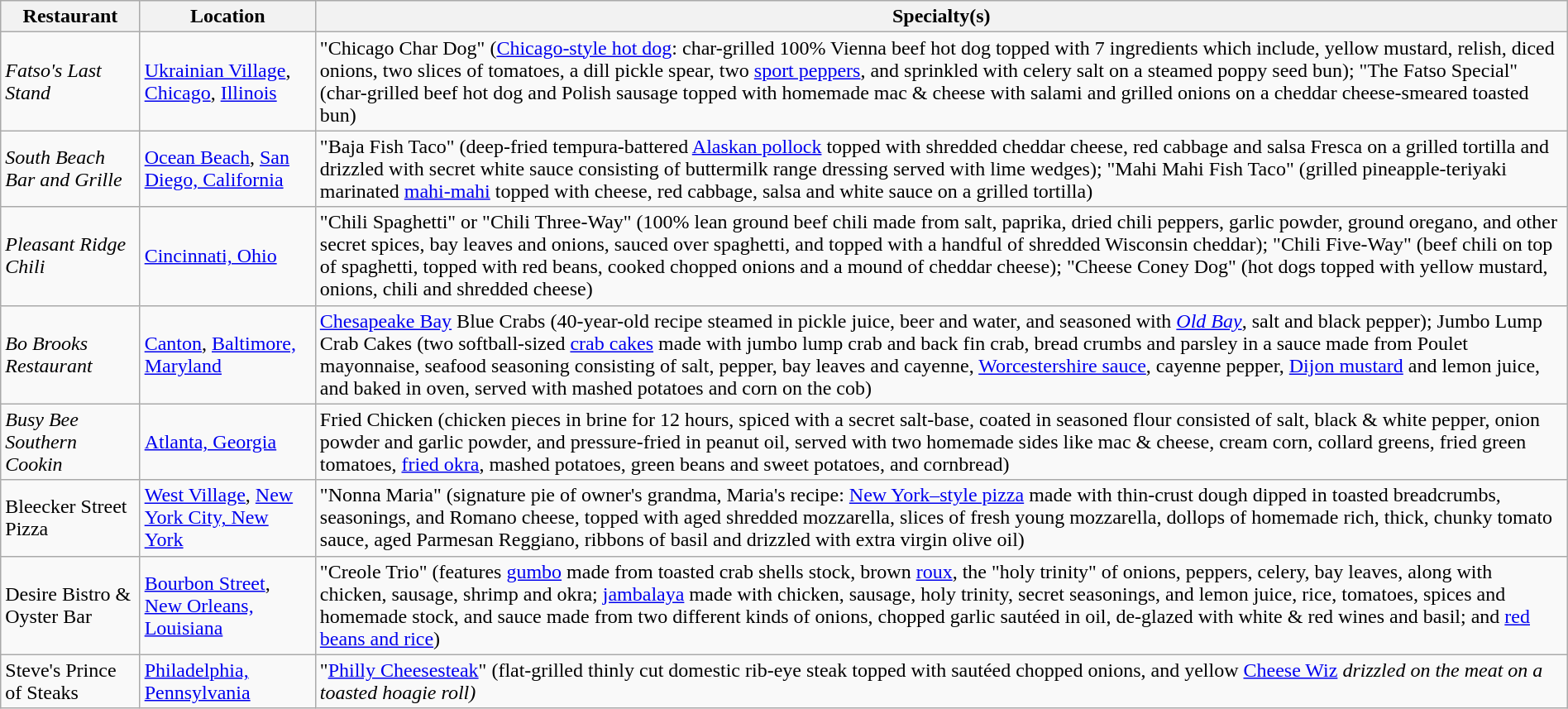<table class="wikitable" style="width:100%;">
<tr>
<th>Restaurant</th>
<th>Location</th>
<th>Specialty(s)</th>
</tr>
<tr>
<td><em>Fatso's Last Stand</em></td>
<td><a href='#'>Ukrainian Village</a>, <a href='#'>Chicago</a>, <a href='#'>Illinois</a></td>
<td>"Chicago Char Dog" (<a href='#'>Chicago-style hot dog</a>: char-grilled 100% Vienna beef hot dog topped with 7 ingredients which include, yellow mustard, relish, diced onions, two slices of tomatoes, a dill pickle spear, two <a href='#'>sport peppers</a>, and sprinkled with celery salt on a steamed poppy seed bun); "The Fatso Special" (char-grilled beef hot dog and Polish sausage topped with homemade mac & cheese with salami and grilled onions on a cheddar cheese-smeared toasted bun)</td>
</tr>
<tr>
<td><em>South Beach Bar and Grille</em></td>
<td><a href='#'>Ocean Beach</a>, <a href='#'>San Diego, California</a></td>
<td>"Baja Fish Taco" (deep-fried tempura-battered <a href='#'>Alaskan pollock</a> topped with shredded cheddar cheese, red cabbage and salsa Fresca on a grilled tortilla and drizzled with secret white sauce consisting of buttermilk range dressing served with lime wedges); "Mahi Mahi Fish Taco" (grilled pineapple-teriyaki marinated <a href='#'>mahi-mahi</a> topped with cheese, red cabbage, salsa and white sauce on a grilled tortilla)</td>
</tr>
<tr>
<td><em>Pleasant Ridge Chili</em></td>
<td><a href='#'>Cincinnati, Ohio</a></td>
<td>"Chili Spaghetti" or "Chili Three-Way" (100% lean ground beef chili made from salt, paprika, dried chili peppers, garlic powder, ground oregano, and other secret spices, bay leaves and onions, sauced over spaghetti, and topped with a handful of shredded Wisconsin cheddar); "Chili Five-Way" (beef chili on top of spaghetti, topped with red beans, cooked chopped onions and a mound of cheddar cheese); "Cheese Coney Dog" (hot dogs topped with yellow mustard, onions, chili and shredded cheese)</td>
</tr>
<tr>
<td><em>Bo Brooks Restaurant</em></td>
<td><a href='#'>Canton</a>, <a href='#'>Baltimore, Maryland</a></td>
<td><a href='#'>Chesapeake Bay</a> Blue Crabs (40-year-old recipe steamed in pickle juice, beer and water, and seasoned with <em><a href='#'>Old Bay</a></em>, salt and black pepper); Jumbo Lump Crab Cakes (two softball-sized <a href='#'>crab cakes</a> made with jumbo lump crab and back fin crab, bread crumbs and parsley in a sauce made from Poulet mayonnaise, seafood seasoning consisting of salt, pepper, bay leaves and cayenne, <a href='#'>Worcestershire sauce</a>, cayenne pepper, <a href='#'>Dijon mustard</a> and lemon juice, and baked in oven, served with mashed potatoes and corn on the cob)</td>
</tr>
<tr>
<td><em>Busy Bee Southern Cookin<strong></td>
<td><a href='#'>Atlanta, Georgia</a></td>
<td>Fried Chicken (chicken pieces in brine for 12 hours, spiced with a secret salt-base, coated in seasoned flour consisted of salt, black & white pepper, onion powder and garlic powder, and pressure-fried in peanut oil, served with two homemade sides like mac & cheese, cream corn, collard greens, fried green tomatoes, <a href='#'>fried okra</a>, mashed potatoes, green beans and sweet potatoes, and cornbread)</td>
</tr>
<tr>
<td></em>Bleecker Street Pizza<em></td>
<td><a href='#'>West Village</a>, <a href='#'>New York City, New York</a></td>
<td>"Nonna Maria" (signature pie of owner's grandma, Maria's recipe: <a href='#'>New York–style pizza</a> made with thin-crust dough dipped in toasted breadcrumbs, seasonings, and Romano cheese, topped with aged shredded mozzarella, slices of fresh young mozzarella, dollops of homemade rich, thick, chunky tomato sauce, aged Parmesan Reggiano, ribbons of basil and drizzled with extra virgin olive oil)</td>
</tr>
<tr>
<td></em>Desire Bistro & Oyster Bar<em></td>
<td><a href='#'>Bourbon Street</a>, <a href='#'>New Orleans, Louisiana</a></td>
<td>"Creole Trio" (features <a href='#'>gumbo</a> made from toasted crab shells stock, brown <a href='#'>roux</a>, the "holy trinity" of onions, peppers, celery, bay leaves, along with chicken, sausage, shrimp and okra; <a href='#'>jambalaya</a> made with chicken, sausage, holy trinity, secret seasonings, and lemon juice, rice, tomatoes, spices and homemade stock, and sauce made from two different kinds of onions, chopped garlic sautéed in oil, de-glazed with white & red wines and basil; and <a href='#'>red beans and rice</a>)</td>
</tr>
<tr>
<td></em>Steve's Prince of Steaks<em></td>
<td><a href='#'>Philadelphia, Pennsylvania</a></td>
<td>"<a href='#'>Philly Cheesesteak</a>" (flat-grilled thinly cut domestic rib-eye steak topped with sautéed chopped onions, and yellow </em><a href='#'>Cheese Wiz</a><em> drizzled on the meat on a toasted hoagie roll)</td>
</tr>
</table>
